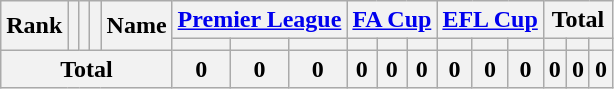<table class="wikitable sortable" style="text-align:center;">
<tr>
<th rowspan="2">Rank</th>
<th rowspan="2"></th>
<th rowspan="2"></th>
<th rowspan="2"></th>
<th rowspan="2">Name</th>
<th colspan="3"><a href='#'>Premier League</a></th>
<th colspan="3"><a href='#'>FA Cup</a></th>
<th colspan="3"><a href='#'>EFL Cup</a></th>
<th colspan="3">Total</th>
</tr>
<tr>
<th></th>
<th></th>
<th></th>
<th></th>
<th></th>
<th></th>
<th></th>
<th></th>
<th></th>
<th></th>
<th></th>
<th></th>
</tr>
<tr>
<th colspan="5">Total</th>
<th>0</th>
<th>0</th>
<th>0</th>
<th>0</th>
<th>0</th>
<th>0</th>
<th>0</th>
<th>0</th>
<th>0</th>
<th>0</th>
<th>0</th>
<th>0</th>
</tr>
</table>
